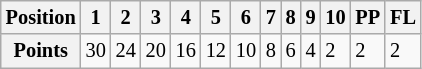<table class="wikitable" style="font-size:85%">
<tr valign="top">
<th>Position</th>
<th>1</th>
<th>2</th>
<th>3</th>
<th>4</th>
<th>5</th>
<th>6</th>
<th>7</th>
<th>8</th>
<th>9</th>
<th>10</th>
<th>PP</th>
<th>FL</th>
</tr>
<tr>
<th>Points</th>
<td>30</td>
<td>24</td>
<td>20</td>
<td>16</td>
<td>12</td>
<td>10</td>
<td>8</td>
<td>6</td>
<td>4</td>
<td>2</td>
<td>2</td>
<td>2</td>
</tr>
</table>
